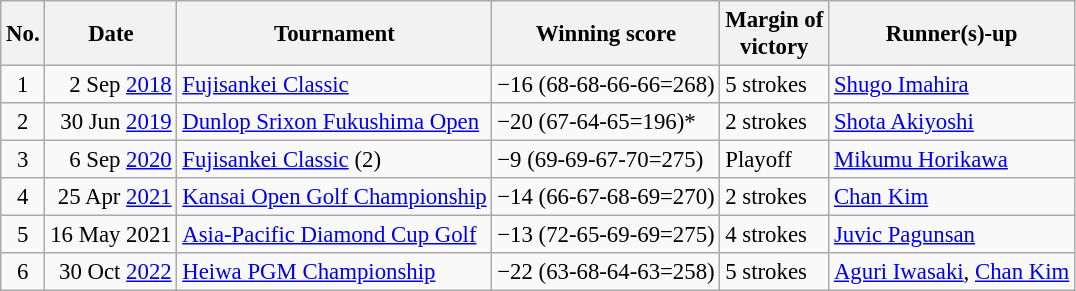<table class="wikitable" style="font-size:95%;">
<tr>
<th>No.</th>
<th>Date</th>
<th>Tournament</th>
<th>Winning score</th>
<th>Margin of<br>victory</th>
<th>Runner(s)-up</th>
</tr>
<tr>
<td align=center>1</td>
<td align=right>2 Sep <a href='#'>2018</a></td>
<td><a href='#'>Fujisankei Classic</a></td>
<td>−16 (68-68-66-66=268)</td>
<td>5 strokes</td>
<td> <a href='#'>Shugo Imahira</a></td>
</tr>
<tr>
<td align=center>2</td>
<td align=right>30 Jun <a href='#'>2019</a></td>
<td><a href='#'>Dunlop Srixon Fukushima Open</a></td>
<td>−20 (67-64-65=196)*</td>
<td>2 strokes</td>
<td> <a href='#'>Shota Akiyoshi</a></td>
</tr>
<tr>
<td align=center>3</td>
<td align=right>6 Sep <a href='#'>2020</a></td>
<td><a href='#'>Fujisankei Classic</a> (2)</td>
<td>−9 (69-69-67-70=275)</td>
<td>Playoff</td>
<td> <a href='#'>Mikumu Horikawa</a></td>
</tr>
<tr>
<td align=center>4</td>
<td align=right>25 Apr <a href='#'>2021</a></td>
<td><a href='#'>Kansai Open Golf Championship</a></td>
<td>−14 (66-67-68-69=270)</td>
<td>2 strokes</td>
<td> <a href='#'>Chan Kim</a></td>
</tr>
<tr>
<td align=center>5</td>
<td align=right>16 May 2021</td>
<td><a href='#'>Asia-Pacific Diamond Cup Golf</a></td>
<td>−13 (72-65-69-69=275)</td>
<td>4 strokes</td>
<td> <a href='#'>Juvic Pagunsan</a></td>
</tr>
<tr>
<td align=center>6</td>
<td align=right>30 Oct <a href='#'>2022</a></td>
<td><a href='#'>Heiwa PGM Championship</a></td>
<td>−22 (63-68-64-63=258)</td>
<td>5 strokes</td>
<td> <a href='#'>Aguri Iwasaki</a>,  <a href='#'>Chan Kim</a></td>
</tr>
</table>
